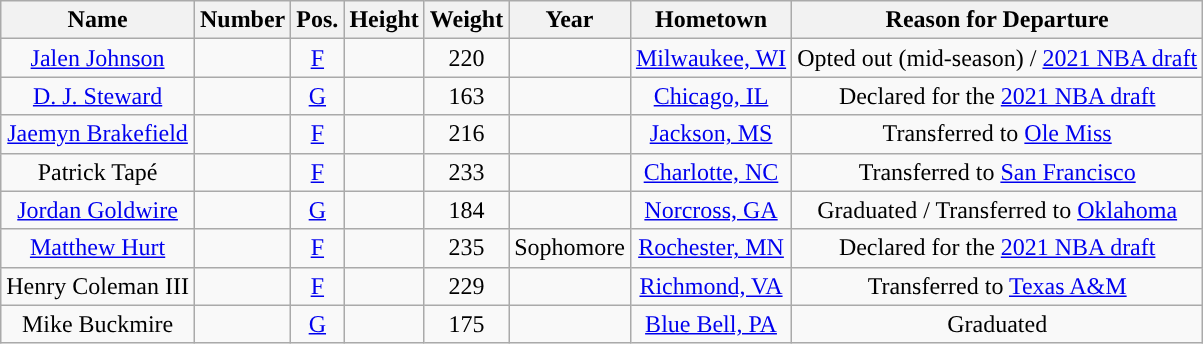<table class="wikitable sortable sortable" style="text-align: center">
<tr align=center>
<th>Name</th>
<th>Number</th>
<th>Pos.</th>
<th>Height</th>
<th>Weight</th>
<th>Year</th>
<th>Hometown</th>
<th>Reason for Departure</th>
</tr>
<tr>
<td><a href='#'>Jalen Johnson</a></td>
<td></td>
<td><a href='#'>F</a></td>
<td></td>
<td>220</td>
<td></td>
<td><a href='#'>Milwaukee, WI</a></td>
<td>Opted out (mid-season) / <a href='#'>2021 NBA draft</a></td>
</tr>
<tr>
<td><a href='#'>D. J. Steward</a></td>
<td></td>
<td><a href='#'>G</a></td>
<td></td>
<td>163</td>
<td></td>
<td><a href='#'>Chicago, IL</a></td>
<td>Declared for the <a href='#'>2021 NBA draft</a></td>
</tr>
<tr>
<td><a href='#'>Jaemyn Brakefield</a></td>
<td></td>
<td><a href='#'>F</a></td>
<td></td>
<td>216</td>
<td></td>
<td><a href='#'>Jackson, MS</a></td>
<td>Transferred to <a href='#'>Ole Miss</a></td>
</tr>
<tr>
<td>Patrick Tapé</td>
<td></td>
<td><a href='#'>F</a></td>
<td></td>
<td>233</td>
<td></td>
<td><a href='#'>Charlotte, NC</a></td>
<td>Transferred to <a href='#'>San Francisco</a></td>
</tr>
<tr>
<td><a href='#'>Jordan Goldwire</a></td>
<td></td>
<td><a href='#'>G</a></td>
<td></td>
<td>184</td>
<td></td>
<td><a href='#'>Norcross, GA</a></td>
<td>Graduated / Transferred to <a href='#'>Oklahoma</a></td>
</tr>
<tr>
<td><a href='#'>Matthew Hurt</a></td>
<td></td>
<td><a href='#'>F</a></td>
<td></td>
<td>235</td>
<td>Sophomore</td>
<td><a href='#'>Rochester, MN</a></td>
<td>Declared for the <a href='#'>2021 NBA draft</a></td>
</tr>
<tr>
<td>Henry Coleman III</td>
<td></td>
<td><a href='#'>F</a></td>
<td></td>
<td>229</td>
<td></td>
<td><a href='#'>Richmond, VA</a></td>
<td>Transferred to <a href='#'>Texas A&M</a></td>
</tr>
<tr>
<td>Mike Buckmire</td>
<td></td>
<td><a href='#'>G</a></td>
<td></td>
<td>175</td>
<td></td>
<td><a href='#'>Blue Bell, PA</a></td>
<td>Graduated</td>
</tr>
</table>
